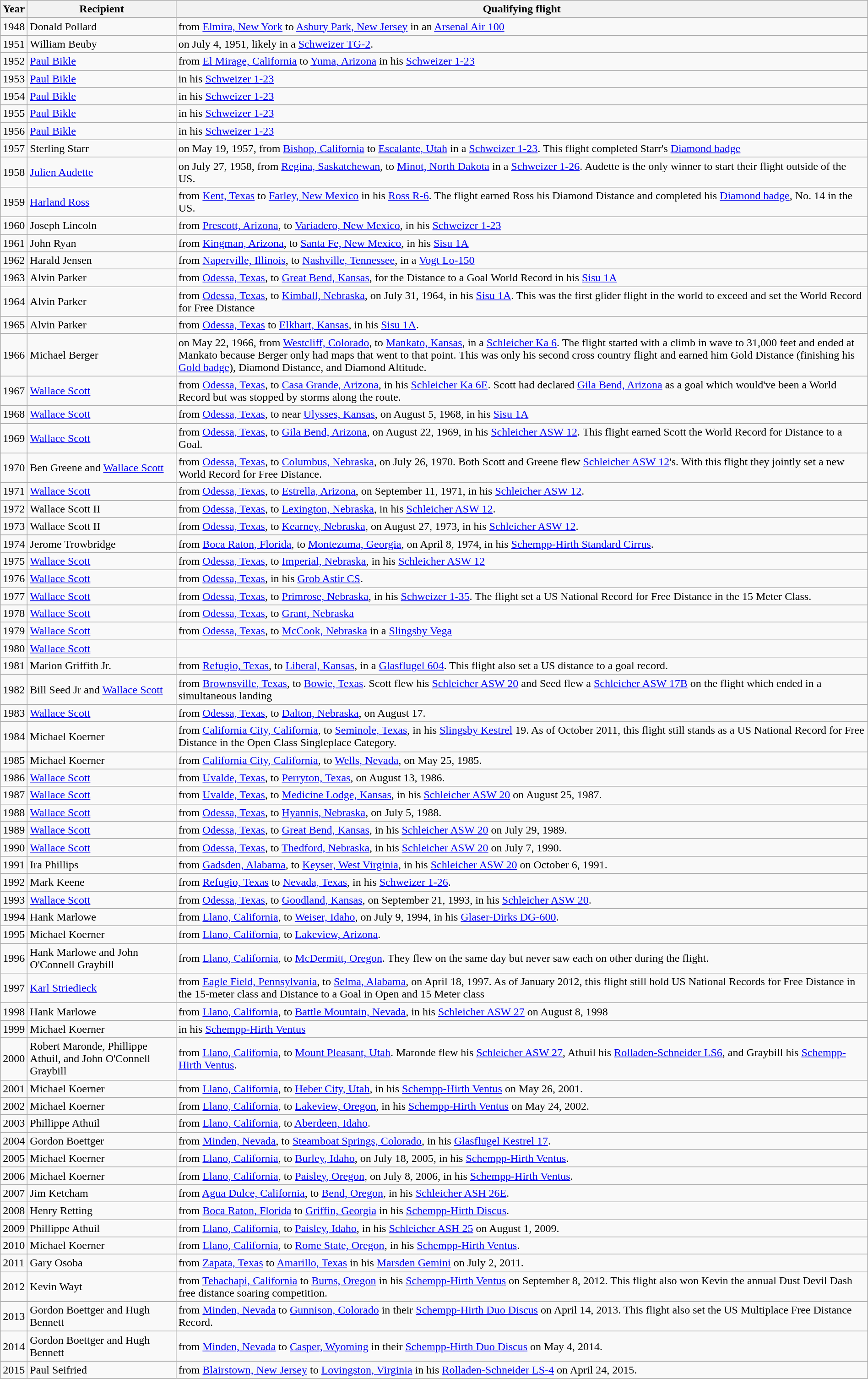<table class="wikitable sortable" style="margin: 1ex auto 1ex auto">
<tr>
<th>Year</th>
<th class="unsortable">Recipient</th>
<th class="unsortable">Qualifying flight</th>
</tr>
<tr>
<td>1948</td>
<td>Donald Pollard</td>
<td> from <a href='#'>Elmira, New York</a> to <a href='#'>Asbury Park, New Jersey</a> in an <a href='#'>Arsenal Air 100</a></td>
</tr>
<tr>
<td>1951</td>
<td>William Beuby</td>
<td> on July 4, 1951, likely in a <a href='#'>Schweizer TG-2</a>.</td>
</tr>
<tr>
<td>1952</td>
<td><a href='#'>Paul Bikle</a></td>
<td> from <a href='#'>El Mirage, California</a> to <a href='#'>Yuma, Arizona</a> in his <a href='#'>Schweizer 1-23</a></td>
</tr>
<tr>
<td>1953</td>
<td><a href='#'>Paul Bikle</a></td>
<td> in his <a href='#'>Schweizer 1-23</a></td>
</tr>
<tr>
<td>1954</td>
<td><a href='#'>Paul Bikle</a></td>
<td> in his <a href='#'>Schweizer 1-23</a></td>
</tr>
<tr>
<td>1955</td>
<td><a href='#'>Paul Bikle</a></td>
<td> in his <a href='#'>Schweizer 1-23</a></td>
</tr>
<tr>
<td>1956</td>
<td><a href='#'>Paul Bikle</a></td>
<td> in his <a href='#'>Schweizer 1-23</a></td>
</tr>
<tr>
<td>1957</td>
<td>Sterling Starr</td>
<td> on May 19, 1957, from <a href='#'>Bishop, California</a> to <a href='#'>Escalante, Utah</a> in a <a href='#'>Schweizer 1-23</a>.  This flight completed Starr's <a href='#'>Diamond badge</a></td>
</tr>
<tr>
<td>1958</td>
<td><a href='#'>Julien Audette</a></td>
<td>on July 27, 1958, from <a href='#'>Regina, Saskatchewan</a>, to <a href='#'>Minot, North Dakota</a> in a <a href='#'>Schweizer 1-26</a>. Audette is the only winner to start their flight outside of the US.</td>
</tr>
<tr>
<td>1959</td>
<td><a href='#'>Harland Ross</a></td>
<td> from <a href='#'>Kent, Texas</a> to <a href='#'>Farley, New Mexico</a> in his <a href='#'>Ross R-6</a>. The flight earned Ross his Diamond Distance and completed his <a href='#'>Diamond badge</a>, No. 14 in the US.</td>
</tr>
<tr>
<td>1960</td>
<td>Joseph Lincoln</td>
<td> from <a href='#'>Prescott, Arizona</a>, to <a href='#'>Variadero, New Mexico</a>, in his <a href='#'>Schweizer 1-23</a></td>
</tr>
<tr>
<td>1961</td>
<td>John Ryan</td>
<td> from <a href='#'>Kingman, Arizona</a>, to <a href='#'>Santa Fe, New Mexico</a>, in his <a href='#'>Sisu 1A</a></td>
</tr>
<tr>
<td>1962</td>
<td>Harald Jensen</td>
<td> from <a href='#'>Naperville, Illinois</a>, to <a href='#'>Nashville, Tennessee</a>, in a <a href='#'>Vogt Lo-150</a></td>
</tr>
<tr>
<td>1963</td>
<td>Alvin Parker</td>
<td> from <a href='#'>Odessa, Texas</a>, to <a href='#'>Great Bend, Kansas</a>, for the Distance to a Goal World Record in his <a href='#'>Sisu 1A</a></td>
</tr>
<tr>
<td>1964</td>
<td>Alvin Parker</td>
<td> from <a href='#'>Odessa, Texas</a>, to <a href='#'>Kimball, Nebraska</a>, on July 31, 1964, in his <a href='#'>Sisu 1A</a>.  This was the first glider flight in the world to exceed  and set the World Record for Free Distance</td>
</tr>
<tr>
<td>1965</td>
<td>Alvin Parker</td>
<td>from <a href='#'>Odessa, Texas</a> to <a href='#'>Elkhart, Kansas</a>, in his <a href='#'>Sisu 1A</a>.</td>
</tr>
<tr>
<td>1966</td>
<td>Michael Berger</td>
<td> on May 22, 1966, from <a href='#'>Westcliff, Colorado</a>, to <a href='#'>Mankato, Kansas</a>, in a <a href='#'>Schleicher Ka 6</a>. The flight started with a climb in wave to 31,000 feet and ended at Mankato because Berger only had maps that went to that point. This was only his second cross country flight and earned him Gold Distance (finishing his <a href='#'>Gold badge</a>), Diamond Distance, and Diamond Altitude.</td>
</tr>
<tr>
<td>1967</td>
<td><a href='#'>Wallace Scott</a></td>
<td> from <a href='#'>Odessa, Texas</a>, to <a href='#'>Casa Grande, Arizona</a>, in his <a href='#'>Schleicher Ka 6E</a>.  Scott had declared <a href='#'>Gila Bend, Arizona</a> as a goal which would've been a World Record but was stopped by storms along the route.</td>
</tr>
<tr>
<td>1968</td>
<td><a href='#'>Wallace Scott</a></td>
<td> from <a href='#'>Odessa, Texas</a>, to near <a href='#'>Ulysses, Kansas</a>, on August 5, 1968, in his <a href='#'>Sisu 1A</a></td>
</tr>
<tr>
<td>1969</td>
<td><a href='#'>Wallace Scott</a></td>
<td> from <a href='#'>Odessa, Texas</a>, to <a href='#'>Gila Bend, Arizona</a>, on August 22, 1969, in his <a href='#'>Schleicher ASW 12</a>.  This flight earned Scott the World Record for Distance to a Goal.</td>
</tr>
<tr>
<td>1970</td>
<td>Ben Greene and <a href='#'>Wallace Scott</a></td>
<td> from <a href='#'>Odessa, Texas</a>, to <a href='#'>Columbus, Nebraska</a>, on July 26, 1970.  Both Scott and Greene flew <a href='#'>Schleicher ASW 12</a>'s.  With this flight they jointly set a new World Record for Free Distance.</td>
</tr>
<tr>
<td>1971</td>
<td><a href='#'>Wallace Scott</a></td>
<td> from <a href='#'>Odessa, Texas</a>, to <a href='#'>Estrella, Arizona</a>, on September 11, 1971, in his <a href='#'>Schleicher ASW 12</a>.</td>
</tr>
<tr>
<td>1972</td>
<td>Wallace Scott II</td>
<td> from <a href='#'>Odessa, Texas</a>, to <a href='#'>Lexington, Nebraska</a>, in his <a href='#'>Schleicher ASW 12</a>.</td>
</tr>
<tr>
<td>1973</td>
<td>Wallace Scott II</td>
<td> from <a href='#'>Odessa, Texas</a>, to <a href='#'>Kearney, Nebraska</a>, on August 27, 1973, in his <a href='#'>Schleicher ASW 12</a>.</td>
</tr>
<tr>
<td>1974</td>
<td>Jerome Trowbridge</td>
<td> from <a href='#'>Boca Raton, Florida</a>, to <a href='#'>Montezuma, Georgia</a>, on April 8, 1974, in his <a href='#'>Schempp-Hirth Standard Cirrus</a>.</td>
</tr>
<tr>
<td>1975</td>
<td><a href='#'>Wallace Scott</a></td>
<td> from <a href='#'>Odessa, Texas</a>, to <a href='#'>Imperial, Nebraska</a>, in his <a href='#'>Schleicher ASW 12</a></td>
</tr>
<tr>
<td>1976</td>
<td><a href='#'>Wallace Scott</a></td>
<td> from <a href='#'>Odessa, Texas</a>, in his <a href='#'>Grob Astir CS</a>.</td>
</tr>
<tr>
<td>1977</td>
<td><a href='#'>Wallace Scott</a></td>
<td> from <a href='#'>Odessa, Texas</a>, to <a href='#'>Primrose, Nebraska</a>, in his <a href='#'>Schweizer 1-35</a>.  The flight set a US National Record for Free Distance in the 15 Meter Class.</td>
</tr>
<tr>
<td>1978</td>
<td><a href='#'>Wallace Scott</a></td>
<td> from <a href='#'>Odessa, Texas</a>, to <a href='#'>Grant, Nebraska</a></td>
</tr>
<tr>
<td>1979</td>
<td><a href='#'>Wallace Scott</a></td>
<td> from <a href='#'>Odessa, Texas</a>, to <a href='#'>McCook, Nebraska</a> in a <a href='#'>Slingsby Vega</a></td>
</tr>
<tr>
<td>1980</td>
<td><a href='#'>Wallace Scott</a></td>
<td></td>
</tr>
<tr>
<td>1981</td>
<td>Marion Griffith Jr.</td>
<td> from <a href='#'>Refugio, Texas</a>, to <a href='#'>Liberal, Kansas</a>, in a <a href='#'>Glasflugel 604</a>.  This flight also set a US distance to a goal record.</td>
</tr>
<tr>
<td>1982</td>
<td>Bill Seed Jr and <a href='#'>Wallace Scott</a></td>
<td> from <a href='#'>Brownsville, Texas</a>, to <a href='#'>Bowie, Texas</a>. Scott flew his <a href='#'>Schleicher ASW 20</a> and Seed flew a <a href='#'>Schleicher ASW 17B</a> on the flight which ended in a simultaneous landing</td>
</tr>
<tr>
<td>1983</td>
<td><a href='#'>Wallace Scott</a></td>
<td> from <a href='#'>Odessa, Texas</a>, to <a href='#'>Dalton, Nebraska</a>, on August 17.</td>
</tr>
<tr>
<td>1984</td>
<td>Michael Koerner</td>
<td> from <a href='#'>California City, California</a>, to <a href='#'>Seminole, Texas</a>, in his <a href='#'>Slingsby Kestrel</a> 19. As of October 2011, this flight still stands as a US National Record for Free Distance in the Open Class Singleplace Category.</td>
</tr>
<tr>
<td>1985</td>
<td>Michael Koerner</td>
<td> from <a href='#'>California City, California</a>, to <a href='#'>Wells, Nevada</a>, on May 25, 1985.</td>
</tr>
<tr>
<td>1986</td>
<td><a href='#'>Wallace Scott</a></td>
<td> from <a href='#'>Uvalde, Texas</a>, to <a href='#'>Perryton, Texas</a>, on August 13, 1986.</td>
</tr>
<tr>
<td>1987</td>
<td><a href='#'>Wallace Scott</a></td>
<td> from <a href='#'>Uvalde, Texas</a>, to <a href='#'>Medicine Lodge, Kansas</a>, in his <a href='#'>Schleicher ASW 20</a> on August 25, 1987.</td>
</tr>
<tr>
<td>1988</td>
<td><a href='#'>Wallace Scott</a></td>
<td> from <a href='#'>Odessa, Texas</a>, to <a href='#'>Hyannis, Nebraska</a>, on July 5, 1988.</td>
</tr>
<tr>
<td>1989</td>
<td><a href='#'>Wallace Scott</a></td>
<td> from <a href='#'>Odessa, Texas</a>, to <a href='#'>Great Bend, Kansas</a>, in his <a href='#'>Schleicher ASW 20</a> on July 29, 1989.</td>
</tr>
<tr>
<td>1990</td>
<td><a href='#'>Wallace Scott</a></td>
<td> from <a href='#'>Odessa, Texas</a>, to <a href='#'>Thedford, Nebraska</a>, in his <a href='#'>Schleicher ASW 20</a> on July 7, 1990.</td>
</tr>
<tr>
<td>1991</td>
<td>Ira Phillips</td>
<td> from <a href='#'>Gadsden, Alabama</a>, to <a href='#'>Keyser, West Virginia</a>, in his <a href='#'>Schleicher ASW 20</a> on October 6, 1991.</td>
</tr>
<tr>
<td>1992</td>
<td>Mark Keene</td>
<td>from <a href='#'>Refugio, Texas</a> to <a href='#'>Nevada, Texas</a>, in his <a href='#'>Schweizer 1-26</a>.</td>
</tr>
<tr>
<td>1993</td>
<td><a href='#'>Wallace Scott</a></td>
<td> from <a href='#'>Odessa, Texas</a>, to <a href='#'>Goodland, Kansas</a>, on September 21, 1993, in his <a href='#'>Schleicher ASW 20</a>.</td>
</tr>
<tr>
<td>1994</td>
<td>Hank Marlowe</td>
<td> from <a href='#'>Llano, California</a>, to <a href='#'>Weiser, Idaho</a>, on July 9, 1994, in his <a href='#'>Glaser-Dirks DG-600</a>.</td>
</tr>
<tr>
<td>1995</td>
<td>Michael Koerner</td>
<td> from <a href='#'>Llano, California</a>, to <a href='#'>Lakeview, Arizona</a>.</td>
</tr>
<tr>
<td>1996</td>
<td>Hank Marlowe and John O'Connell Graybill</td>
<td> from <a href='#'>Llano, California</a>, to <a href='#'>McDermitt, Oregon</a>. They flew on the same day but never saw each on other during the flight.</td>
</tr>
<tr>
<td>1997</td>
<td><a href='#'>Karl Striedieck</a></td>
<td> from <a href='#'>Eagle Field, Pennsylvania</a>, to <a href='#'>Selma, Alabama</a>, on April 18, 1997. As of January 2012, this flight still hold US National Records for Free Distance in the 15-meter class and Distance to a Goal in Open and 15 Meter class</td>
</tr>
<tr>
<td>1998</td>
<td>Hank Marlowe</td>
<td> from <a href='#'>Llano, California</a>, to <a href='#'>Battle Mountain, Nevada</a>, in his <a href='#'>Schleicher ASW 27</a> on August 8, 1998</td>
</tr>
<tr>
<td>1999</td>
<td>Michael Koerner</td>
<td> in his <a href='#'>Schempp-Hirth Ventus</a></td>
</tr>
<tr>
<td>2000</td>
<td>Robert Maronde, Phillippe Athuil, and John O'Connell Graybill</td>
<td> from <a href='#'>Llano, California</a>, to <a href='#'>Mount Pleasant, Utah</a>. Maronde flew his <a href='#'>Schleicher ASW 27</a>, Athuil his <a href='#'>Rolladen-Schneider LS6</a>, and Graybill his <a href='#'>Schempp-Hirth Ventus</a>.</td>
</tr>
<tr>
<td>2001</td>
<td>Michael Koerner</td>
<td> from <a href='#'>Llano, California</a>, to <a href='#'>Heber City, Utah</a>, in his <a href='#'>Schempp-Hirth Ventus</a> on May 26, 2001.</td>
</tr>
<tr>
<td>2002</td>
<td>Michael Koerner</td>
<td> from <a href='#'>Llano, California</a>, to <a href='#'>Lakeview, Oregon</a>, in his <a href='#'>Schempp-Hirth Ventus</a> on May 24, 2002.</td>
</tr>
<tr>
<td>2003</td>
<td>Phillippe Athuil</td>
<td> from <a href='#'>Llano, California</a>, to <a href='#'>Aberdeen, Idaho</a>.</td>
</tr>
<tr>
<td>2004</td>
<td>Gordon Boettger</td>
<td> from <a href='#'>Minden, Nevada</a>, to <a href='#'>Steamboat Springs, Colorado</a>, in his <a href='#'>Glasflugel Kestrel 17</a>.</td>
</tr>
<tr>
<td>2005</td>
<td>Michael Koerner</td>
<td> from <a href='#'>Llano, California</a>, to <a href='#'>Burley, Idaho</a>, on July 18, 2005, in his <a href='#'>Schempp-Hirth Ventus</a>.</td>
</tr>
<tr>
<td>2006</td>
<td>Michael Koerner</td>
<td> from <a href='#'>Llano, California</a>, to <a href='#'>Paisley, Oregon</a>, on July 8, 2006, in his <a href='#'>Schempp-Hirth Ventus</a>.</td>
</tr>
<tr>
<td>2007</td>
<td>Jim Ketcham</td>
<td> from <a href='#'>Agua Dulce, California</a>, to <a href='#'>Bend, Oregon</a>, in his <a href='#'>Schleicher ASH 26E</a>.</td>
</tr>
<tr>
<td>2008</td>
<td>Henry Retting</td>
<td> from <a href='#'>Boca Raton, Florida</a> to <a href='#'>Griffin, Georgia</a> in his <a href='#'>Schempp-Hirth Discus</a>.</td>
</tr>
<tr>
<td>2009</td>
<td>Phillippe Athuil</td>
<td> from <a href='#'>Llano, California</a>, to <a href='#'>Paisley, Idaho</a>, in his <a href='#'>Schleicher ASH 25</a> on August 1, 2009.</td>
</tr>
<tr>
<td>2010</td>
<td>Michael Koerner</td>
<td> from <a href='#'>Llano, California</a>, to <a href='#'>Rome State, Oregon</a>, in his <a href='#'>Schempp-Hirth Ventus</a>.</td>
</tr>
<tr>
<td>2011</td>
<td>Gary Osoba</td>
<td> from <a href='#'>Zapata, Texas</a> to <a href='#'>Amarillo, Texas</a> in his <a href='#'>Marsden Gemini</a> on July 2, 2011.</td>
</tr>
<tr>
<td>2012</td>
<td>Kevin Wayt</td>
<td> from <a href='#'>Tehachapi, California</a> to <a href='#'>Burns, Oregon</a> in his <a href='#'>Schempp-Hirth Ventus</a> on September 8, 2012. This flight also won Kevin the annual Dust Devil Dash free distance soaring competition.</td>
</tr>
<tr>
<td>2013</td>
<td>Gordon Boettger and Hugh Bennett</td>
<td> from <a href='#'>Minden, Nevada</a> to <a href='#'>Gunnison, Colorado</a> in their <a href='#'>Schempp-Hirth Duo Discus</a> on April 14, 2013. This flight also set the US Multiplace Free Distance Record.</td>
</tr>
<tr>
<td>2014</td>
<td>Gordon Boettger and Hugh Bennett</td>
<td> from <a href='#'>Minden, Nevada</a> to <a href='#'>Casper, Wyoming</a> in their <a href='#'>Schempp-Hirth Duo Discus</a> on May 4, 2014. </td>
</tr>
<tr>
<td>2015</td>
<td>Paul Seifried</td>
<td> from <a href='#'>Blairstown, New Jersey</a> to <a href='#'>Lovingston, Virginia</a> in his <a href='#'>Rolladen-Schneider LS-4</a> on April 24, 2015. </td>
</tr>
</table>
